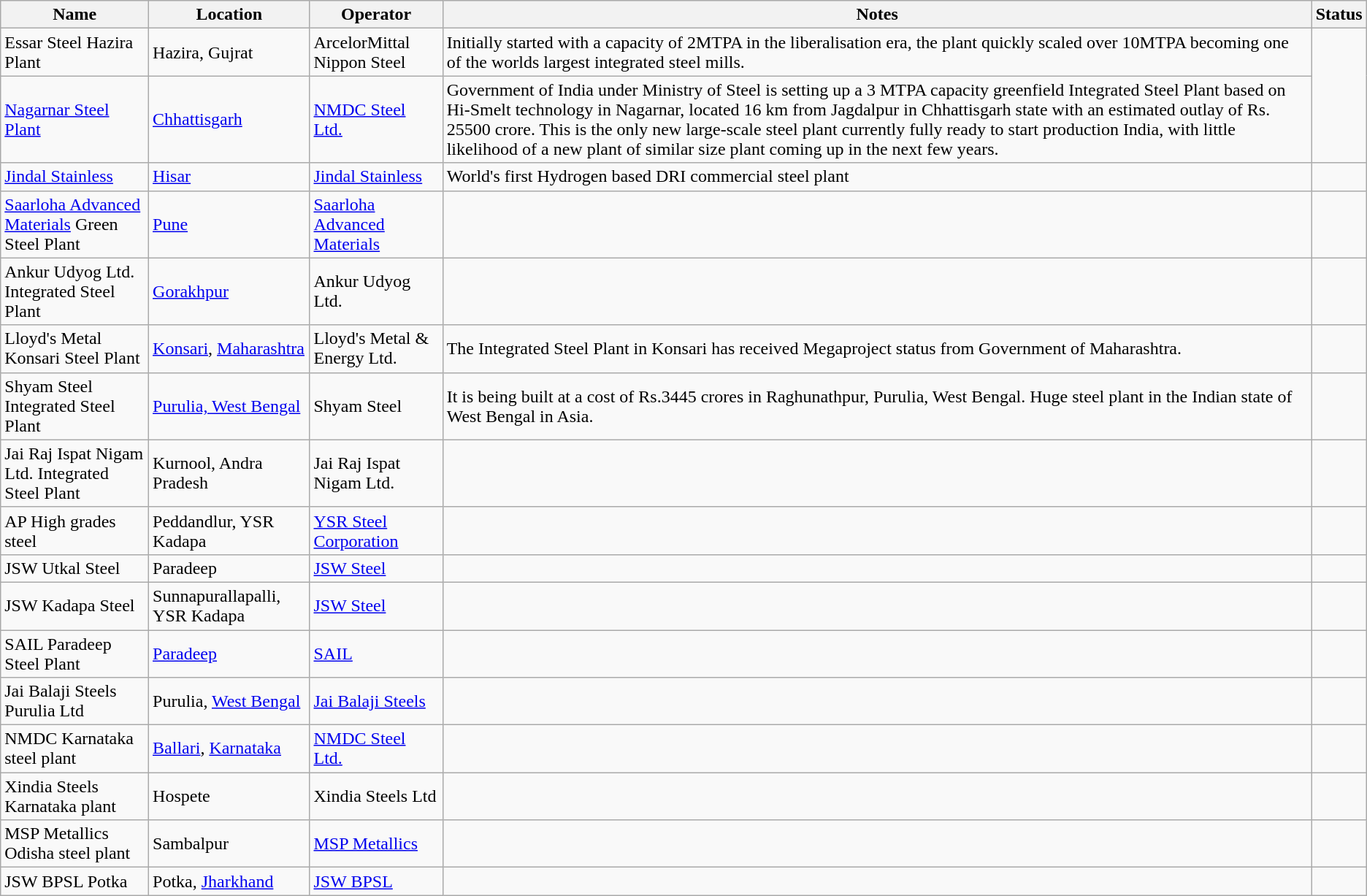<table class="wikitable">
<tr>
<th>Name</th>
<th>Location</th>
<th>Operator</th>
<th>Notes</th>
<th>Status</th>
</tr>
<tr>
<td>Essar Steel Hazira Plant</td>
<td>Hazira, Gujrat</td>
<td>ArcelorMittal Nippon Steel</td>
<td>Initially started with a capacity of 2MTPA in the liberalisation era, the plant quickly scaled over 10MTPA becoming one of the worlds largest integrated steel mills.</td>
</tr>
<tr>
<td><a href='#'>Nagarnar Steel Plant</a></td>
<td><a href='#'>Chhattisgarh</a></td>
<td><a href='#'>NMDC Steel Ltd.</a></td>
<td>Government of India under Ministry of Steel is setting up a 3 MTPA capacity greenfield Integrated Steel Plant based on Hi-Smelt technology in Nagarnar, located 16 km from Jagdalpur in Chhattisgarh state with an estimated outlay of Rs. 25500 crore. This is the only new large-scale steel plant currently fully ready to start production India, with little likelihood of a new plant of similar size plant coming up in the next few years.</td>
</tr>
<tr>
<td><a href='#'>Jindal Stainless</a></td>
<td><a href='#'>Hisar</a></td>
<td><a href='#'>Jindal Stainless</a></td>
<td>World's first Hydrogen based DRI commercial steel plant</td>
<td></td>
</tr>
<tr>
<td><a href='#'>Saarloha Advanced Materials</a> Green Steel Plant</td>
<td><a href='#'>Pune</a></td>
<td><a href='#'>Saarloha Advanced Materials</a></td>
<td></td>
<td></td>
</tr>
<tr>
<td>Ankur Udyog Ltd. Integrated Steel Plant</td>
<td><a href='#'>Gorakhpur</a></td>
<td>Ankur Udyog Ltd.</td>
<td></td>
<td></td>
</tr>
<tr>
<td>Lloyd's Metal Konsari Steel Plant</td>
<td><a href='#'>Konsari</a>, <a href='#'>Maharashtra</a></td>
<td>Lloyd's Metal & Energy Ltd.</td>
<td>The Integrated Steel Plant in Konsari has received Megaproject status from Government of Maharashtra.</td>
<td></td>
</tr>
<tr>
<td>Shyam Steel Integrated Steel Plant</td>
<td><a href='#'>Purulia, West Bengal</a></td>
<td>Shyam Steel</td>
<td>It is being built at a cost of Rs.3445 crores in Raghunathpur, Purulia, West Bengal. Huge steel plant in the Indian state of West Bengal in Asia.</td>
<td></td>
</tr>
<tr>
<td>Jai Raj Ispat Nigam Ltd. Integrated Steel Plant</td>
<td>Kurnool, Andra Pradesh</td>
<td>Jai Raj Ispat Nigam Ltd.</td>
<td></td>
<td></td>
</tr>
<tr>
<td>AP High grades steel</td>
<td>Peddandlur, YSR Kadapa</td>
<td><a href='#'>YSR Steel Corporation</a></td>
<td></td>
<td></td>
</tr>
<tr>
<td>JSW Utkal Steel</td>
<td>Paradeep</td>
<td><a href='#'>JSW Steel</a></td>
<td></td>
<td></td>
</tr>
<tr>
<td>JSW Kadapa Steel</td>
<td>Sunnapurallapalli, YSR Kadapa</td>
<td><a href='#'>JSW Steel</a></td>
<td></td>
<td></td>
</tr>
<tr>
<td>SAIL Paradeep Steel Plant</td>
<td><a href='#'>Paradeep</a></td>
<td><a href='#'>SAIL</a></td>
<td></td>
<td></td>
</tr>
<tr>
<td>Jai Balaji Steels Purulia Ltd</td>
<td>Purulia, <a href='#'>West Bengal</a></td>
<td><a href='#'>Jai Balaji Steels</a></td>
<td></td>
<td></td>
</tr>
<tr>
<td>NMDC Karnataka steel plant</td>
<td><a href='#'>Ballari</a>, <a href='#'>Karnataka</a></td>
<td><a href='#'>NMDC Steel Ltd.</a></td>
<td></td>
<td></td>
</tr>
<tr>
<td>Xindia Steels Karnataka plant</td>
<td>Hospete</td>
<td>Xindia Steels Ltd</td>
<td></td>
<td></td>
</tr>
<tr>
<td>MSP Metallics Odisha steel plant</td>
<td>Sambalpur</td>
<td><a href='#'>MSP Metallics</a></td>
<td></td>
<td></td>
</tr>
<tr>
<td>JSW BPSL Potka</td>
<td>Potka, <a href='#'>Jharkhand</a></td>
<td><a href='#'>JSW BPSL</a></td>
<td></td>
<td></td>
</tr>
</table>
